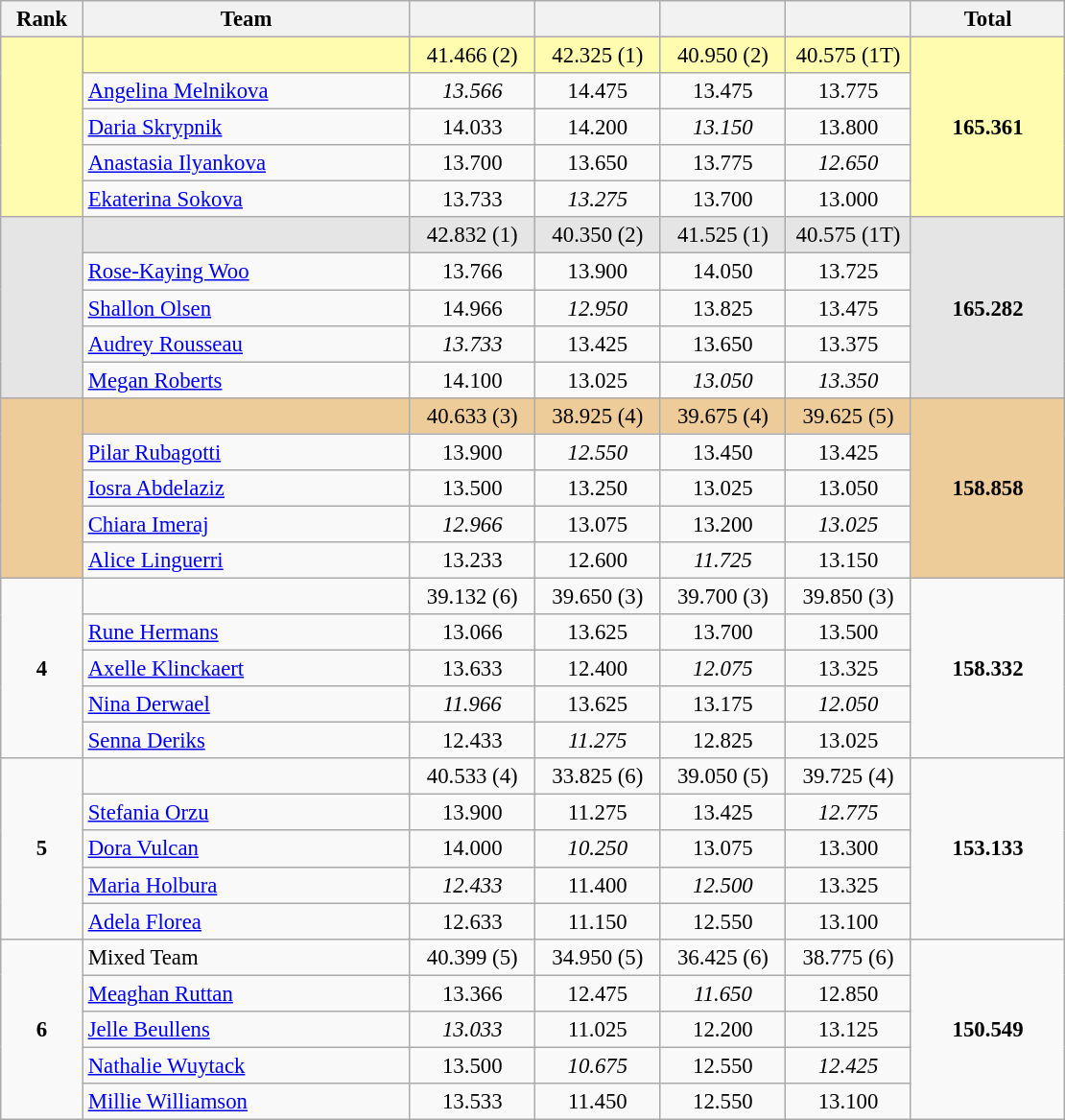<table class="wikitable" style="text-align:center; font-size:95%">
<tr>
<th scope="col" style="width:50px;">Rank</th>
<th scope="col" style="width:220px;">Team</th>
<th scope="col" style="width:80px;"></th>
<th scope="col" style="width:80px;"></th>
<th scope="col" style="width:80px;"></th>
<th scope="col" style="width:80px;"></th>
<th scope="col" style="width:100px;">Total</th>
</tr>
<tr style="background:#fffcaf;">
<td rowspan=5></td>
<td style="text-align:left;"><strong></strong></td>
<td>41.466 (2)</td>
<td>42.325 (1)</td>
<td>40.950 (2)</td>
<td>40.575 (1T)</td>
<td rowspan=5><strong>165.361</strong></td>
</tr>
<tr>
<td style="text-align:left;"><a href='#'>Angelina Melnikova</a></td>
<td><em>13.566</em></td>
<td>14.475</td>
<td>13.475</td>
<td>13.775</td>
</tr>
<tr>
<td style="text-align:left;"><a href='#'>Daria Skrypnik</a></td>
<td>14.033</td>
<td>14.200</td>
<td><em>13.150</em></td>
<td>13.800</td>
</tr>
<tr>
<td style="text-align:left;"><a href='#'>Anastasia Ilyankova</a></td>
<td>13.700</td>
<td>13.650</td>
<td>13.775</td>
<td><em>12.650</em></td>
</tr>
<tr>
<td style="text-align:left;"><a href='#'>Ekaterina Sokova</a></td>
<td>13.733</td>
<td><em>13.275</em></td>
<td>13.700</td>
<td>13.000</td>
</tr>
<tr style="background:#e5e5e5;">
<td rowspan=5></td>
<td style="text-align:left;"><strong></strong></td>
<td>42.832 (1)</td>
<td>40.350 (2)</td>
<td>41.525 (1)</td>
<td>40.575 (1T)</td>
<td rowspan=5><strong>165.282</strong></td>
</tr>
<tr>
<td style="text-align:left;"><a href='#'>Rose-Kaying Woo</a></td>
<td>13.766</td>
<td>13.900</td>
<td>14.050</td>
<td>13.725</td>
</tr>
<tr>
<td style="text-align:left;"><a href='#'>Shallon Olsen</a></td>
<td>14.966</td>
<td><em>12.950</em></td>
<td>13.825</td>
<td>13.475</td>
</tr>
<tr>
<td style="text-align:left;"><a href='#'>Audrey Rousseau</a></td>
<td><em>13.733</em></td>
<td>13.425</td>
<td>13.650</td>
<td>13.375</td>
</tr>
<tr>
<td style="text-align:left;"><a href='#'>Megan Roberts</a></td>
<td>14.100</td>
<td>13.025</td>
<td><em>13.050</em></td>
<td><em>13.350</em></td>
</tr>
<tr style="background:#ec9;">
<td rowspan=5></td>
<td style="text-align:left;"><strong></strong></td>
<td>40.633 (3)</td>
<td>38.925 (4)</td>
<td>39.675 (4)</td>
<td>39.625 (5)</td>
<td rowspan=5><strong>158.858</strong></td>
</tr>
<tr>
<td style="text-align:left;"><a href='#'>Pilar Rubagotti</a></td>
<td>13.900</td>
<td><em>12.550</em></td>
<td>13.450</td>
<td>13.425</td>
</tr>
<tr>
<td style="text-align:left;"><a href='#'>Iosra Abdelaziz</a></td>
<td>13.500</td>
<td>13.250</td>
<td>13.025</td>
<td>13.050</td>
</tr>
<tr>
<td style="text-align:left;"><a href='#'>Chiara Imeraj</a></td>
<td><em>12.966</em></td>
<td>13.075</td>
<td>13.200</td>
<td><em>13.025</em></td>
</tr>
<tr>
<td style="text-align:left;"><a href='#'>Alice Linguerri</a></td>
<td>13.233</td>
<td>12.600</td>
<td><em>11.725</em></td>
<td>13.150</td>
</tr>
<tr>
<td rowspan=5><strong>4</strong></td>
<td style="text-align:left;"><strong></strong></td>
<td>39.132 (6)</td>
<td>39.650 (3)</td>
<td>39.700 (3)</td>
<td>39.850 (3)</td>
<td rowspan=5><strong>158.332</strong></td>
</tr>
<tr>
<td style="text-align:left;"><a href='#'>Rune Hermans</a></td>
<td>13.066</td>
<td>13.625</td>
<td>13.700</td>
<td>13.500</td>
</tr>
<tr>
<td style="text-align:left;"><a href='#'>Axelle Klinckaert</a></td>
<td>13.633</td>
<td>12.400</td>
<td><em>12.075</em></td>
<td>13.325</td>
</tr>
<tr>
<td style="text-align:left;"><a href='#'>Nina Derwael</a></td>
<td><em>11.966</em></td>
<td>13.625</td>
<td>13.175</td>
<td><em>12.050</em></td>
</tr>
<tr>
<td style="text-align:left;"><a href='#'>Senna Deriks</a></td>
<td>12.433</td>
<td><em>11.275</em></td>
<td>12.825</td>
<td>13.025</td>
</tr>
<tr>
<td rowspan=5><strong>5</strong></td>
<td style="text-align:left;"><strong></strong></td>
<td>40.533 (4)</td>
<td>33.825 (6)</td>
<td>39.050 (5)</td>
<td>39.725 (4)</td>
<td rowspan=5><strong>153.133</strong></td>
</tr>
<tr>
<td style="text-align:left;"><a href='#'>Stefania Orzu</a></td>
<td>13.900</td>
<td>11.275</td>
<td>13.425</td>
<td><em>12.775</em></td>
</tr>
<tr>
<td style="text-align:left;"><a href='#'>Dora Vulcan</a></td>
<td>14.000</td>
<td><em>10.250</em></td>
<td>13.075</td>
<td>13.300</td>
</tr>
<tr>
<td style="text-align:left;"><a href='#'>Maria Holbura</a></td>
<td><em>12.433</em></td>
<td>11.400</td>
<td><em>12.500</em></td>
<td>13.325</td>
</tr>
<tr>
<td style="text-align:left;"><a href='#'>Adela Florea</a></td>
<td>12.633</td>
<td>11.150</td>
<td>12.550</td>
<td>13.100</td>
</tr>
<tr>
<td rowspan=5><strong>6</strong></td>
<td style="text-align:left;">Mixed Team</td>
<td>40.399 (5)</td>
<td>34.950 (5)</td>
<td>36.425 (6)</td>
<td>38.775 (6)</td>
<td rowspan=5><strong>150.549</strong></td>
</tr>
<tr>
<td style="text-align:left;"><a href='#'>Meaghan Ruttan</a></td>
<td>13.366</td>
<td>12.475</td>
<td><em>11.650</em></td>
<td>12.850</td>
</tr>
<tr>
<td style="text-align:left;"><a href='#'>Jelle Beullens</a></td>
<td><em>13.033</em></td>
<td>11.025</td>
<td>12.200</td>
<td>13.125</td>
</tr>
<tr>
<td style="text-align:left;"><a href='#'>Nathalie Wuytack</a></td>
<td>13.500</td>
<td><em>10.675</em></td>
<td>12.550</td>
<td><em>12.425</em></td>
</tr>
<tr>
<td style="text-align:left;"><a href='#'>Millie Williamson</a></td>
<td>13.533</td>
<td>11.450</td>
<td>12.550</td>
<td>13.100</td>
</tr>
</table>
